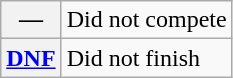<table class="wikitable">
<tr>
<th scope="row">—</th>
<td>Did not compete</td>
</tr>
<tr>
<th scope="row"><a href='#'>DNF</a></th>
<td>Did not finish</td>
</tr>
</table>
